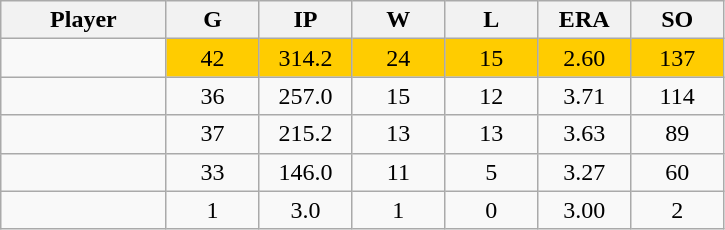<table class="wikitable sortable">
<tr>
<th bgcolor="#DDDDFF" width="16%">Player</th>
<th bgcolor="#DDDDFF" width="9%">G</th>
<th bgcolor="#DDDDFF" width="9%">IP</th>
<th bgcolor="#DDDDFF" width="9%">W</th>
<th bgcolor="#DDDDFF" width="9%">L</th>
<th bgcolor="#DDDDFF" width="9%">ERA</th>
<th bgcolor="#DDDDFF" width="9%">SO</th>
</tr>
<tr align="center">
<td></td>
<td bgcolor=#ffcc00>42</td>
<td bgcolor=#ffcc00>314.2</td>
<td bgcolor=#ffcc00>24</td>
<td bgcolor=#ffcc00>15</td>
<td bgcolor=#ffcc00>2.60</td>
<td bgcolor=#ffcc00>137</td>
</tr>
<tr align="center">
<td></td>
<td>36</td>
<td>257.0</td>
<td>15</td>
<td>12</td>
<td>3.71</td>
<td>114</td>
</tr>
<tr align="center">
<td></td>
<td>37</td>
<td>215.2</td>
<td>13</td>
<td>13</td>
<td>3.63</td>
<td>89</td>
</tr>
<tr align="center">
<td></td>
<td>33</td>
<td>146.0</td>
<td>11</td>
<td>5</td>
<td>3.27</td>
<td>60</td>
</tr>
<tr align="center">
<td></td>
<td>1</td>
<td>3.0</td>
<td>1</td>
<td>0</td>
<td>3.00</td>
<td>2</td>
</tr>
</table>
